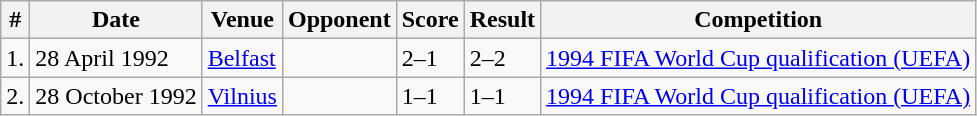<table class="wikitable" align=center>
<tr>
<th>#</th>
<th>Date</th>
<th>Venue</th>
<th>Opponent</th>
<th>Score</th>
<th>Result</th>
<th>Competition</th>
</tr>
<tr>
<td>1.</td>
<td>28 April 1992</td>
<td><a href='#'>Belfast</a></td>
<td></td>
<td>2–1</td>
<td>2–2</td>
<td><a href='#'>1994 FIFA World Cup qualification (UEFA)</a></td>
</tr>
<tr>
<td>2.</td>
<td>28 October 1992</td>
<td><a href='#'>Vilnius</a></td>
<td></td>
<td>1–1</td>
<td>1–1</td>
<td><a href='#'>1994 FIFA World Cup qualification (UEFA)</a></td>
</tr>
</table>
